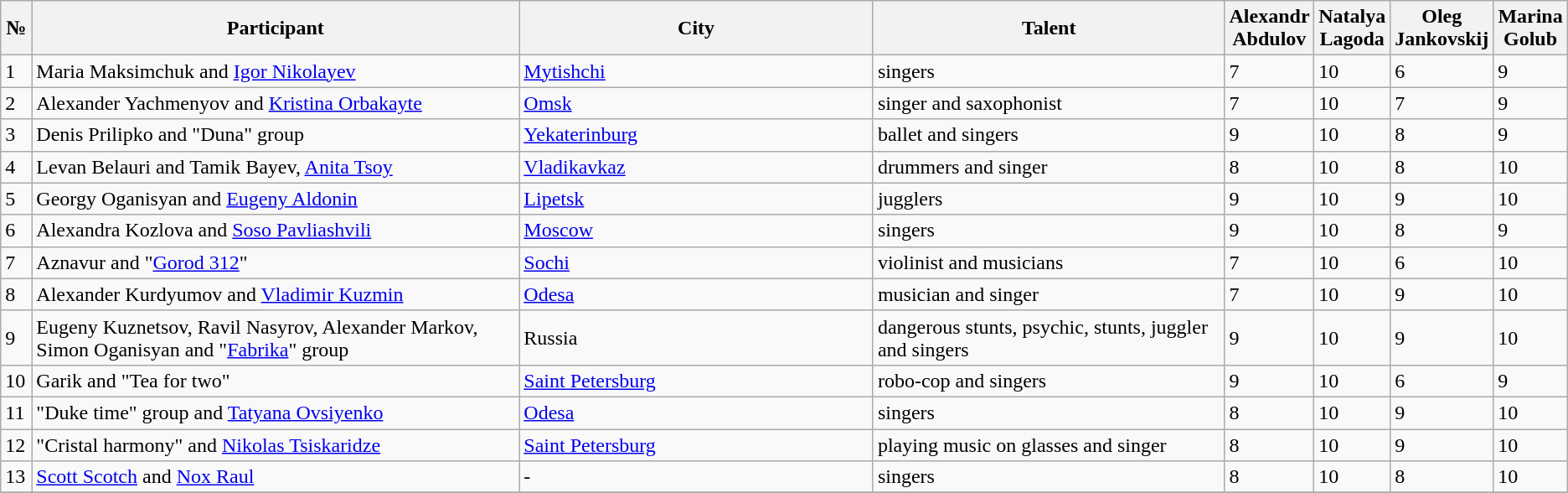<table class="wikitable">
<tr>
<th width="2%">№</th>
<th width="35%">Participant</th>
<th width="25%">City</th>
<th width="25%">Talent</th>
<th width="3%">Alexandr Abdulov</th>
<th width="3%">Natalya  Lagoda</th>
<th width="3%">Oleg Jankovskij</th>
<th width="3%">Marina Golub</th>
</tr>
<tr>
<td>1</td>
<td>Maria Maksimchuk and <a href='#'>Igor Nikolayev</a></td>
<td><a href='#'>Mytishchi</a></td>
<td>singers</td>
<td>7</td>
<td>10</td>
<td>6</td>
<td>9</td>
</tr>
<tr>
<td>2</td>
<td>Alexander Yachmenyov and <a href='#'>Kristina Orbakayte</a></td>
<td><a href='#'>Omsk</a></td>
<td>singer and saxophonist</td>
<td>7</td>
<td>10</td>
<td>7</td>
<td>9</td>
</tr>
<tr>
<td>3</td>
<td>Denis Prilipko and "Duna" group</td>
<td><a href='#'>Yekaterinburg</a></td>
<td>ballet and singers</td>
<td>9</td>
<td>10</td>
<td>8</td>
<td>9</td>
</tr>
<tr>
<td>4</td>
<td>Levan Belauri and Tamik Bayev, <a href='#'>Anita Tsoy</a></td>
<td><a href='#'>Vladikavkaz</a></td>
<td>drummers and singer</td>
<td>8</td>
<td>10</td>
<td>8</td>
<td>10</td>
</tr>
<tr>
<td>5</td>
<td>Georgy Oganisyan and <a href='#'>Eugeny Aldonin</a></td>
<td><a href='#'>Lipetsk</a></td>
<td>jugglers</td>
<td>9</td>
<td>10</td>
<td>9</td>
<td>10</td>
</tr>
<tr>
<td>6</td>
<td>Alexandra Kozlova and <a href='#'>Soso Pavliashvili</a></td>
<td><a href='#'>Moscow</a></td>
<td>singers</td>
<td>9</td>
<td>10</td>
<td>8</td>
<td>9</td>
</tr>
<tr>
<td>7</td>
<td>Aznavur and "<a href='#'>Gorod 312</a>"</td>
<td><a href='#'>Sochi</a></td>
<td>violinist and musicians</td>
<td>7</td>
<td>10</td>
<td>6</td>
<td>10</td>
</tr>
<tr>
<td>8</td>
<td>Alexander Kurdyumov and <a href='#'>Vladimir Kuzmin</a></td>
<td><a href='#'>Odesa</a></td>
<td>musician and singer</td>
<td>7</td>
<td>10</td>
<td>9</td>
<td>10</td>
</tr>
<tr>
<td>9</td>
<td>Eugeny Kuznetsov, Ravil Nasyrov, Alexander Markov, Simon Oganisyan and "<a href='#'>Fabrika</a>" group</td>
<td>Russia</td>
<td>dangerous stunts, psychic, stunts, juggler and singers</td>
<td>9</td>
<td>10</td>
<td>9</td>
<td>10</td>
</tr>
<tr>
<td>10</td>
<td>Garik and "Tea for two"</td>
<td><a href='#'>Saint Petersburg</a></td>
<td>robo-cop and singers</td>
<td>9</td>
<td>10</td>
<td>6</td>
<td>9</td>
</tr>
<tr>
<td>11</td>
<td>"Duke time" group and <a href='#'>Tatyana Ovsiyenko</a></td>
<td><a href='#'>Odesa</a></td>
<td>singers</td>
<td>8</td>
<td>10</td>
<td>9</td>
<td>10</td>
</tr>
<tr>
<td>12</td>
<td>"Cristal harmony" and <a href='#'>Nikolas Tsiskaridze</a></td>
<td><a href='#'>Saint Petersburg</a></td>
<td>playing music on glasses and singer</td>
<td>8</td>
<td>10</td>
<td>9</td>
<td>10</td>
</tr>
<tr>
<td>13</td>
<td><a href='#'>Scott Scotch</a> and <a href='#'>Nox Raul</a></td>
<td>-</td>
<td>singers</td>
<td>8</td>
<td>10</td>
<td>8</td>
<td>10</td>
</tr>
<tr>
</tr>
</table>
